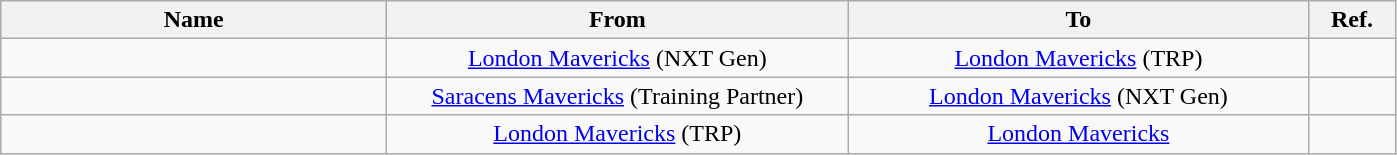<table class="wikitable sortable alternance" style="text-align:center">
<tr>
<th style="width:250px;">Name</th>
<th style="width:300px;">From</th>
<th style="width:300px;">To</th>
<th style="width:50px;">Ref.</th>
</tr>
<tr>
<td> </td>
<td> <a href='#'>London Mavericks</a> (NXT Gen)</td>
<td> <a href='#'>London Mavericks</a> (TRP)</td>
<td></td>
</tr>
<tr>
<td> </td>
<td> <a href='#'>Saracens Mavericks</a> (Training Partner)</td>
<td> <a href='#'>London Mavericks</a> (NXT Gen)</td>
<td></td>
</tr>
<tr>
<td> </td>
<td> <a href='#'>London Mavericks</a> (TRP)</td>
<td> <a href='#'>London Mavericks</a></td>
<td></td>
</tr>
</table>
